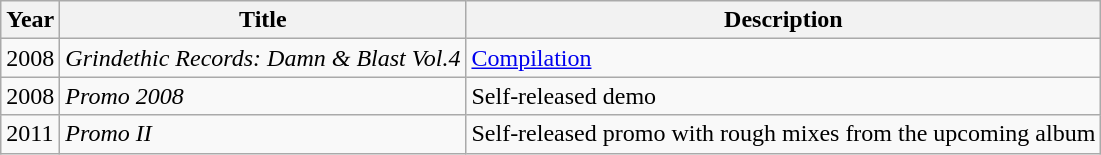<table class="wikitable" border="1">
<tr>
<th>Year</th>
<th>Title</th>
<th>Description</th>
</tr>
<tr>
<td>2008</td>
<td><em>Grindethic Records: Damn & Blast Vol.4</em></td>
<td><a href='#'>Compilation</a></td>
</tr>
<tr>
<td>2008</td>
<td><em>Promo 2008</em></td>
<td>Self-released demo</td>
</tr>
<tr>
<td>2011</td>
<td><em>Promo II</em></td>
<td>Self-released promo with rough mixes from the upcoming album</td>
</tr>
</table>
